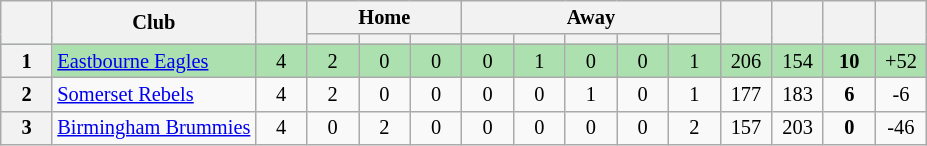<table class="wikitable" style="text-align:center; font-size:85%">
<tr>
<th rowspan="2" style="width:28px;"></th>
<th rowspan=2>Club</th>
<th rowspan="2" style="width:28px;"></th>
<th colspan=3>Home</th>
<th colspan=5>Away</th>
<th rowspan="2" style="width:28px;"></th>
<th rowspan="2" style="width:28px;"></th>
<th rowspan="2" style="width:28px;"></th>
<th rowspan="2" style="width:28px;"></th>
</tr>
<tr>
<th width=28></th>
<th width=28></th>
<th width=28></th>
<th width=28></th>
<th width=28></th>
<th width=28></th>
<th width=28></th>
<th width=28></th>
</tr>
<tr style="background:#ACE1AF">
<th>1</th>
<td align=left><a href='#'>Eastbourne Eagles</a></td>
<td>4</td>
<td>2</td>
<td>0</td>
<td>0</td>
<td>0</td>
<td>1</td>
<td>0</td>
<td>0</td>
<td>1</td>
<td>206</td>
<td>154</td>
<td><strong>10</strong></td>
<td>+52</td>
</tr>
<tr>
<th>2</th>
<td align=left><a href='#'>Somerset Rebels</a></td>
<td>4</td>
<td>2</td>
<td>0</td>
<td>0</td>
<td>0</td>
<td>0</td>
<td>1</td>
<td>0</td>
<td>1</td>
<td>177</td>
<td>183</td>
<td><strong>6</strong></td>
<td>-6</td>
</tr>
<tr>
<th>3</th>
<td align=left><a href='#'>Birmingham Brummies</a></td>
<td>4</td>
<td>0</td>
<td>2</td>
<td>0</td>
<td>0</td>
<td>0</td>
<td>0</td>
<td>0</td>
<td>2</td>
<td>157</td>
<td>203</td>
<td><strong>0</strong></td>
<td>-46</td>
</tr>
</table>
